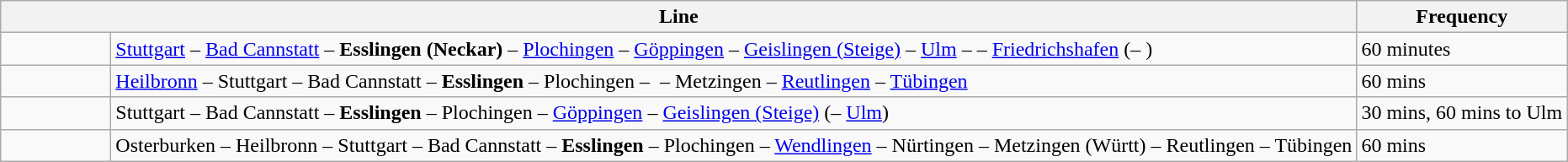<table class="wikitable">
<tr>
<th colspan="2">Line</th>
<th>Frequency</th>
</tr>
<tr>
<td align="center" style="width:5em"></td>
<td><a href='#'>Stuttgart</a> – <a href='#'>Bad Cannstatt</a> – <strong>Esslingen (Neckar)</strong> – <a href='#'>Plochingen</a> – <a href='#'>Göppingen</a> – <a href='#'>Geislingen (Steige)</a> – <a href='#'>Ulm</a> –  – <a href='#'>Friedrichshafen</a> (– )</td>
<td>60 minutes</td>
</tr>
<tr>
<td align="center"></td>
<td><a href='#'>Heilbronn</a> – Stuttgart – Bad Cannstatt – <strong>Esslingen</strong> – Plochingen –  – Metzingen – <a href='#'>Reutlingen</a> – <a href='#'>Tübingen</a></td>
<td>60 mins</td>
</tr>
<tr>
<td align="center" style="width:5em"></td>
<td>Stuttgart – Bad Cannstatt – <strong>Esslingen</strong> – Plochingen – <a href='#'>Göppingen</a> – <a href='#'>Geislingen (Steige)</a> (– <a href='#'>Ulm</a>)</td>
<td>30 mins, 60 mins to Ulm</td>
</tr>
<tr>
<td style="text-align:center"></td>
<td>Osterburken – Heilbronn – Stuttgart – Bad Cannstatt – <strong>Esslingen</strong> – Plochingen – <a href='#'>Wendlingen</a> – Nürtingen – Metzingen (Württ) – Reutlingen – Tübingen</td>
<td>60 mins</td>
</tr>
</table>
